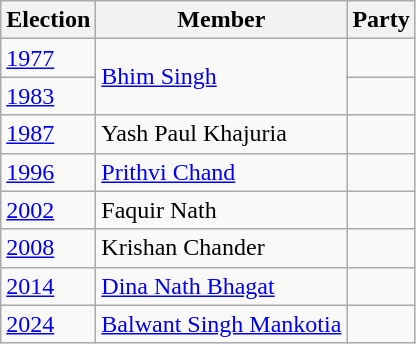<table class="wikitable sortable">
<tr>
<th>Election</th>
<th>Member</th>
<th colspan=2>Party</th>
</tr>
<tr>
<td><a href='#'>1977</a></td>
<td rowspan=2><a href='#'>Bhim Singh</a></td>
<td></td>
</tr>
<tr>
<td><a href='#'>1983</a></td>
<td></td>
</tr>
<tr>
<td><a href='#'>1987</a></td>
<td>Yash Paul Khajuria</td>
<td></td>
</tr>
<tr>
<td><a href='#'>1996</a></td>
<td><a href='#'>Prithvi Chand</a></td>
<td></td>
</tr>
<tr>
<td><a href='#'>2002</a></td>
<td>Faquir Nath</td>
<td></td>
</tr>
<tr>
<td><a href='#'>2008</a></td>
<td>Krishan Chander</td>
<td></td>
</tr>
<tr>
<td><a href='#'>2014</a></td>
<td><a href='#'>Dina Nath Bhagat</a></td>
<td></td>
</tr>
<tr>
<td><a href='#'>2024</a></td>
<td><a href='#'>Balwant Singh Mankotia</a></td>
</tr>
</table>
